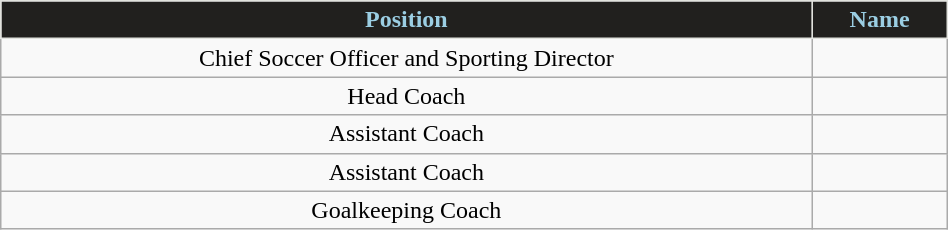<table class="wikitable" style="text-align:center; width:50%;">
<tr>
<th style="background:#21201E;color:#9BCEE3;border:1px solid #E1E2DD">Position</th>
<th style="background:#21201E;color:#9BCEE3;border:1px solid #E1E2DD">Name</th>
</tr>
<tr>
<td>Chief Soccer Officer and Sporting Director</td>
<td align="left"> </td>
</tr>
<tr>
<td>Head Coach</td>
<td align="left"> </td>
</tr>
<tr>
<td>Assistant Coach</td>
<td align="left"> </td>
</tr>
<tr>
<td>Assistant Coach</td>
<td align="left"> </td>
</tr>
<tr>
<td>Goalkeeping Coach</td>
<td align="left"> </td>
</tr>
</table>
